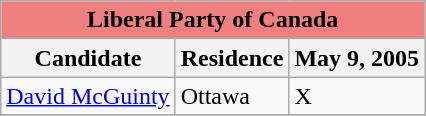<table class="wikitable">
<tr>
<td align="center" bgcolor="lightcoral" colspan=3><strong>Liberal Party of Canada</strong></td>
</tr>
<tr>
<th align="left">Candidate</th>
<th align="center">Residence</th>
<th align="left">May 9, 2005</th>
</tr>
<tr>
<td><a href='#'>David McGuinty</a></td>
<td>Ottawa</td>
<td>X</td>
</tr>
<tr>
</tr>
</table>
